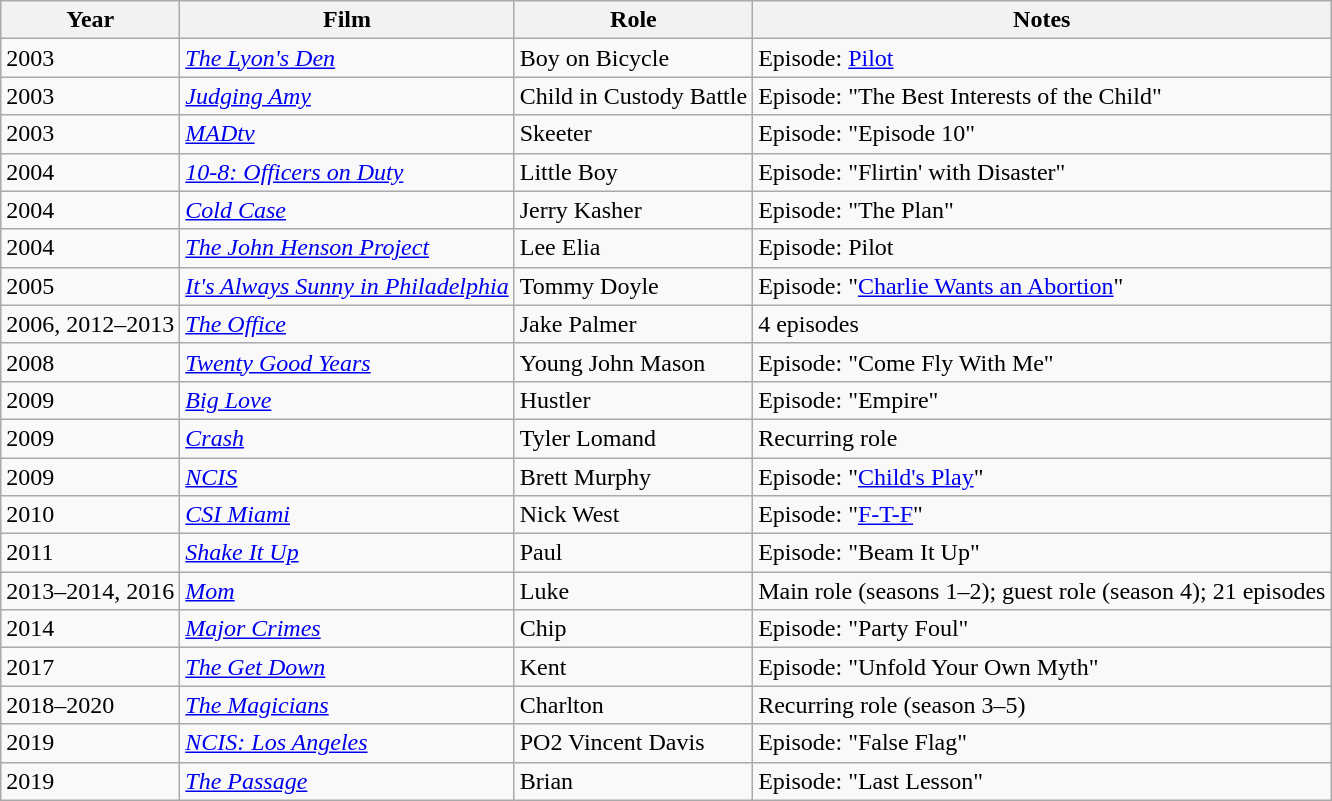<table class="wikitable sortable">
<tr>
<th>Year</th>
<th>Film</th>
<th>Role</th>
<th class="unsortable">Notes</th>
</tr>
<tr>
<td>2003</td>
<td><em><a href='#'>The Lyon's Den</a></em></td>
<td>Boy on Bicycle</td>
<td>Episode: <a href='#'>Pilot</a></td>
</tr>
<tr>
<td>2003</td>
<td><em><a href='#'>Judging Amy</a></em></td>
<td>Child in Custody Battle</td>
<td>Episode: "The Best Interests of the Child"</td>
</tr>
<tr>
<td>2003</td>
<td><em><a href='#'>MADtv</a></em></td>
<td>Skeeter</td>
<td>Episode: "Episode 10"</td>
</tr>
<tr>
<td>2004</td>
<td><em><a href='#'>10-8: Officers on Duty</a></em></td>
<td>Little Boy</td>
<td>Episode: "Flirtin' with Disaster"</td>
</tr>
<tr>
<td>2004</td>
<td><em><a href='#'>Cold Case</a></em></td>
<td>Jerry Kasher</td>
<td>Episode: "The Plan"</td>
</tr>
<tr>
<td>2004</td>
<td><em><a href='#'>The John Henson Project</a></em></td>
<td>Lee Elia</td>
<td>Episode: Pilot</td>
</tr>
<tr>
<td>2005</td>
<td><em><a href='#'>It's Always Sunny in Philadelphia</a></em></td>
<td>Tommy Doyle</td>
<td>Episode: "<a href='#'>Charlie Wants an Abortion</a>"</td>
</tr>
<tr>
<td>2006, 2012–2013</td>
<td><em><a href='#'>The Office</a></em></td>
<td>Jake Palmer</td>
<td>4 episodes</td>
</tr>
<tr>
<td>2008</td>
<td><em><a href='#'>Twenty Good Years</a></em></td>
<td>Young John Mason</td>
<td>Episode: "Come Fly With Me"</td>
</tr>
<tr>
<td>2009</td>
<td><em><a href='#'>Big Love</a></em></td>
<td>Hustler</td>
<td>Episode: "Empire"</td>
</tr>
<tr>
<td>2009</td>
<td><em><a href='#'>Crash</a></em></td>
<td>Tyler Lomand</td>
<td>Recurring role</td>
</tr>
<tr>
<td>2009</td>
<td><em><a href='#'>NCIS</a></em></td>
<td>Brett Murphy</td>
<td>Episode: "<a href='#'>Child's Play</a>"</td>
</tr>
<tr>
<td>2010</td>
<td><em><a href='#'>CSI Miami</a></em></td>
<td>Nick West</td>
<td>Episode: "<a href='#'>F-T-F</a>"</td>
</tr>
<tr>
<td>2011</td>
<td><em><a href='#'>Shake It Up</a></em></td>
<td>Paul</td>
<td>Episode: "Beam It Up"</td>
</tr>
<tr>
<td>2013–2014, 2016</td>
<td><em><a href='#'>Mom</a></em></td>
<td>Luke</td>
<td>Main role (seasons 1–2); guest role (season 4); 21 episodes</td>
</tr>
<tr>
<td>2014</td>
<td><em><a href='#'>Major Crimes</a></em></td>
<td>Chip</td>
<td>Episode: "Party Foul"</td>
</tr>
<tr>
<td>2017</td>
<td><em><a href='#'>The Get Down</a></em></td>
<td>Kent</td>
<td>Episode: "Unfold Your Own Myth"</td>
</tr>
<tr>
<td>2018–2020</td>
<td><em><a href='#'>The Magicians</a></em></td>
<td>Charlton</td>
<td>Recurring role (season 3–5)</td>
</tr>
<tr>
<td>2019</td>
<td><em><a href='#'>NCIS: Los Angeles</a></em></td>
<td>PO2 Vincent Davis</td>
<td>Episode: "False Flag"</td>
</tr>
<tr>
<td>2019</td>
<td><a href='#'><em>The Passage</em></a></td>
<td>Brian</td>
<td>Episode: "Last Lesson"</td>
</tr>
</table>
